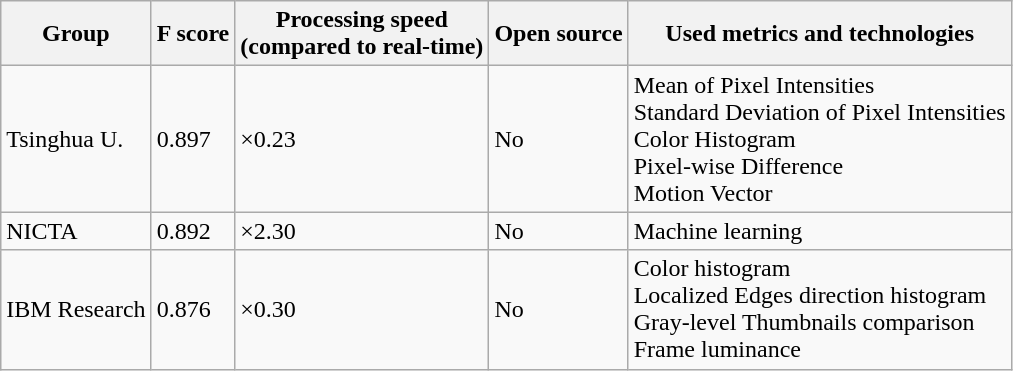<table class="wikitable">
<tr>
<th>Group</th>
<th>F score</th>
<th>Processing speed<br>(compared to real-time)</th>
<th>Open source</th>
<th>Used metrics and technologies</th>
</tr>
<tr>
<td>Tsinghua U.</td>
<td>0.897</td>
<td>×0.23</td>
<td>No</td>
<td>Mean of Pixel Intensities<br>Standard Deviation of Pixel Intensities<br>Color Histogram<br>Pixel-wise Difference<br>Motion Vector<br></td>
</tr>
<tr>
<td>NICTA</td>
<td>0.892</td>
<td>×2.30</td>
<td>No</td>
<td>Machine learning</td>
</tr>
<tr>
<td>IBM Research</td>
<td>0.876</td>
<td>×0.30</td>
<td>No</td>
<td>Color histogram<br>Localized Edges direction histogram<br>Gray-level Thumbnails comparison<br>Frame luminance</td>
</tr>
</table>
